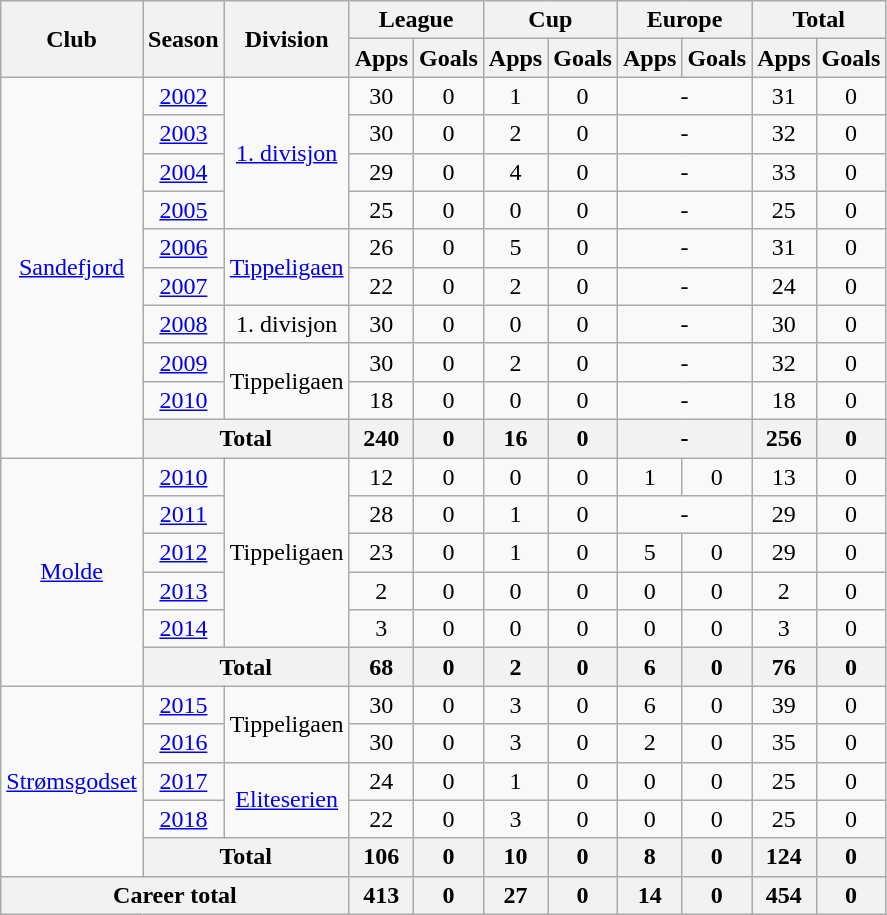<table class="wikitable" style="text-align: center;">
<tr>
<th rowspan="2">Club</th>
<th rowspan="2">Season</th>
<th rowspan="2">Division</th>
<th colspan="2">League</th>
<th colspan="2">Cup</th>
<th colspan="2">Europe</th>
<th colspan="2">Total</th>
</tr>
<tr>
<th>Apps</th>
<th>Goals</th>
<th>Apps</th>
<th>Goals</th>
<th>Apps</th>
<th>Goals</th>
<th>Apps</th>
<th>Goals</th>
</tr>
<tr>
<td rowspan="10" valign="center"><a href='#'>Sandefjord</a></td>
<td><a href='#'>2002</a></td>
<td rowspan="4" valign="center"><a href='#'>1. divisjon</a></td>
<td>30</td>
<td>0</td>
<td>1</td>
<td>0</td>
<td colspan="2">-</td>
<td>31</td>
<td>0</td>
</tr>
<tr>
<td><a href='#'>2003</a></td>
<td>30</td>
<td>0</td>
<td>2</td>
<td>0</td>
<td colspan="2">-</td>
<td>32</td>
<td>0</td>
</tr>
<tr>
<td><a href='#'>2004</a></td>
<td>29</td>
<td>0</td>
<td>4</td>
<td>0</td>
<td colspan="2">-</td>
<td>33</td>
<td>0</td>
</tr>
<tr>
<td><a href='#'>2005</a></td>
<td>25</td>
<td>0</td>
<td>0</td>
<td>0</td>
<td colspan="2">-</td>
<td>25</td>
<td>0</td>
</tr>
<tr>
<td><a href='#'>2006</a></td>
<td rowspan="2" valign="center"><a href='#'>Tippeligaen</a></td>
<td>26</td>
<td>0</td>
<td>5</td>
<td>0</td>
<td colspan="2">-</td>
<td>31</td>
<td>0</td>
</tr>
<tr>
<td><a href='#'>2007</a></td>
<td>22</td>
<td>0</td>
<td>2</td>
<td>0</td>
<td colspan="2">-</td>
<td>24</td>
<td>0</td>
</tr>
<tr>
<td><a href='#'>2008</a></td>
<td>1. divisjon</td>
<td>30</td>
<td>0</td>
<td>0</td>
<td>0</td>
<td colspan="2">-</td>
<td>30</td>
<td>0</td>
</tr>
<tr>
<td><a href='#'>2009</a></td>
<td rowspan="2" valign="center">Tippeligaen</td>
<td>30</td>
<td>0</td>
<td>2</td>
<td>0</td>
<td colspan="2">-</td>
<td>32</td>
<td>0</td>
</tr>
<tr>
<td rowspan="1" valign="center"><a href='#'>2010</a></td>
<td>18</td>
<td>0</td>
<td>0</td>
<td>0</td>
<td colspan="2">-</td>
<td>18</td>
<td>0</td>
</tr>
<tr>
<th colspan="2" valign="center">Total</th>
<th>240</th>
<th>0</th>
<th>16</th>
<th>0</th>
<th colspan="2">-</th>
<th>256</th>
<th>0</th>
</tr>
<tr>
<td rowspan="6" valign="center"><a href='#'>Molde</a></td>
<td rowspan="1" valign="center"><a href='#'>2010</a></td>
<td rowspan="5" valign="center">Tippeligaen</td>
<td>12</td>
<td>0</td>
<td>0</td>
<td>0</td>
<td>1</td>
<td>0</td>
<td>13</td>
<td>0</td>
</tr>
<tr>
<td><a href='#'>2011</a></td>
<td>28</td>
<td>0</td>
<td>1</td>
<td>0</td>
<td colspan="2">-</td>
<td>29</td>
<td>0</td>
</tr>
<tr>
<td><a href='#'>2012</a></td>
<td>23</td>
<td>0</td>
<td>1</td>
<td>0</td>
<td>5</td>
<td>0</td>
<td>29</td>
<td>0</td>
</tr>
<tr>
<td><a href='#'>2013</a></td>
<td>2</td>
<td>0</td>
<td>0</td>
<td>0</td>
<td>0</td>
<td>0</td>
<td>2</td>
<td>0</td>
</tr>
<tr>
<td><a href='#'>2014</a></td>
<td>3</td>
<td>0</td>
<td>0</td>
<td>0</td>
<td>0</td>
<td>0</td>
<td>3</td>
<td>0</td>
</tr>
<tr>
<th colspan="2" valign="center">Total</th>
<th>68</th>
<th>0</th>
<th>2</th>
<th>0</th>
<th>6</th>
<th>0</th>
<th>76</th>
<th>0</th>
</tr>
<tr>
<td rowspan="5" valign="center"><a href='#'>Strømsgodset</a></td>
<td><a href='#'>2015</a></td>
<td rowspan="2" valign="center">Tippeligaen</td>
<td>30</td>
<td>0</td>
<td>3</td>
<td>0</td>
<td>6</td>
<td>0</td>
<td>39</td>
<td>0</td>
</tr>
<tr>
<td><a href='#'>2016</a></td>
<td>30</td>
<td>0</td>
<td>3</td>
<td>0</td>
<td>2</td>
<td>0</td>
<td>35</td>
<td>0</td>
</tr>
<tr>
<td><a href='#'>2017</a></td>
<td rowspan="2" valign="center"><a href='#'>Eliteserien</a></td>
<td>24</td>
<td>0</td>
<td>1</td>
<td>0</td>
<td>0</td>
<td>0</td>
<td>25</td>
<td>0</td>
</tr>
<tr>
<td><a href='#'>2018</a></td>
<td>22</td>
<td>0</td>
<td>3</td>
<td>0</td>
<td>0</td>
<td>0</td>
<td>25</td>
<td>0</td>
</tr>
<tr>
<th colspan="2" valign="center">Total</th>
<th>106</th>
<th>0</th>
<th>10</th>
<th>0</th>
<th>8</th>
<th>0</th>
<th>124</th>
<th>0</th>
</tr>
<tr>
<th colspan="3">Career total</th>
<th>413</th>
<th>0</th>
<th>27</th>
<th>0</th>
<th>14</th>
<th>0</th>
<th>454</th>
<th>0</th>
</tr>
</table>
